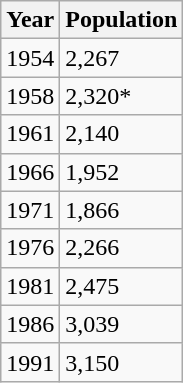<table class="wikitable">
<tr>
<th>Year</th>
<th>Population</th>
</tr>
<tr>
<td>1954</td>
<td>2,267</td>
</tr>
<tr>
<td>1958</td>
<td>2,320*</td>
</tr>
<tr>
<td>1961</td>
<td>2,140</td>
</tr>
<tr>
<td>1966</td>
<td>1,952</td>
</tr>
<tr>
<td>1971</td>
<td>1,866</td>
</tr>
<tr>
<td>1976</td>
<td>2,266</td>
</tr>
<tr>
<td>1981</td>
<td>2,475</td>
</tr>
<tr>
<td>1986</td>
<td>3,039</td>
</tr>
<tr>
<td>1991</td>
<td>3,150</td>
</tr>
</table>
